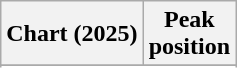<table class="wikitable sortable plainrowheaders" style="text-align:center">
<tr>
<th scope="col">Chart (2025)</th>
<th scope="col">Peak<br>position</th>
</tr>
<tr>
</tr>
<tr>
</tr>
<tr>
</tr>
</table>
